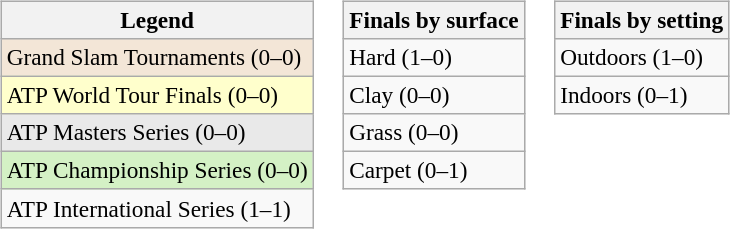<table>
<tr valign=top>
<td><br><table class=wikitable style=font-size:97%>
<tr>
<th>Legend</th>
</tr>
<tr style="background:#f3e6d7;">
<td>Grand Slam Tournaments (0–0)</td>
</tr>
<tr style="background:#ffc;">
<td>ATP World Tour Finals (0–0)</td>
</tr>
<tr style="background:#e9e9e9;">
<td>ATP Masters Series (0–0)</td>
</tr>
<tr style="background:#d4f1c5;">
<td>ATP Championship Series (0–0)</td>
</tr>
<tr>
<td>ATP International Series (1–1)</td>
</tr>
</table>
</td>
<td><br><table class=wikitable style=font-size:97%>
<tr>
<th>Finals by surface</th>
</tr>
<tr>
<td>Hard (1–0)</td>
</tr>
<tr>
<td>Clay (0–0)</td>
</tr>
<tr>
<td>Grass (0–0)</td>
</tr>
<tr>
<td>Carpet (0–1)</td>
</tr>
</table>
</td>
<td><br><table class=wikitable style=font-size:97%>
<tr>
<th>Finals by setting</th>
</tr>
<tr>
<td>Outdoors (1–0)</td>
</tr>
<tr>
<td>Indoors (0–1)</td>
</tr>
</table>
</td>
</tr>
</table>
